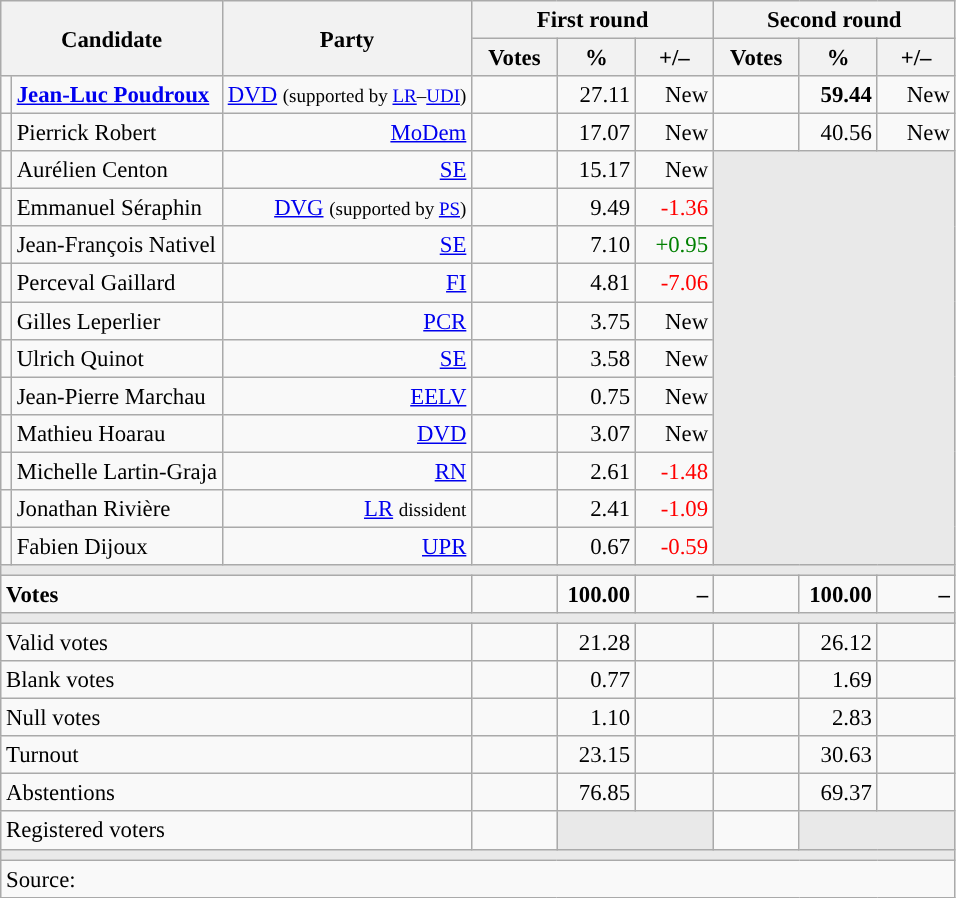<table class="wikitable" style="text-align:right;font-size:95%;">
<tr>
<th rowspan="2" colspan="2">Candidate</th>
<th rowspan="2">Party</th>
<th colspan="3">First round</th>
<th colspan="3">Second round</th>
</tr>
<tr>
<th style="width:50px;">Votes</th>
<th style="width:45px;">%</th>
<th style="width:45px;">+/–</th>
<th style="width:50px;">Votes</th>
<th style="width:45px;">%</th>
<th style="width:45px;">+/–</th>
</tr>
<tr>
<td style="color:inherit;background:"></td>
<td style="text-align:left;"><strong><a href='#'>Jean-Luc Poudroux</a></strong></td>
<td><a href='#'>DVD</a> <small>(supported by <a href='#'>LR</a>–<a href='#'>UDI</a>)</small></td>
<td></td>
<td>27.11</td>
<td>New</td>
<td><strong></strong></td>
<td><strong>59.44</strong></td>
<td>New</td>
</tr>
<tr>
<td style="color:inherit;background:"></td>
<td style="text-align:left;">Pierrick Robert</td>
<td><a href='#'>MoDem</a></td>
<td></td>
<td>17.07</td>
<td>New</td>
<td></td>
<td>40.56</td>
<td>New</td>
</tr>
<tr>
<td style="color:inherit;background:"></td>
<td style="text-align:left;">Aurélien Centon</td>
<td><a href='#'>SE</a></td>
<td></td>
<td>15.17</td>
<td>New</td>
<td colspan="3" rowspan="11" style="background:#E9E9E9;"></td>
</tr>
<tr>
<td style="color:inherit;background:"></td>
<td style="text-align:left;">Emmanuel Séraphin</td>
<td><a href='#'>DVG</a> <small>(supported by <a href='#'>PS</a>)</small></td>
<td></td>
<td>9.49</td>
<td style="color:red;">-1.36</td>
</tr>
<tr>
<td style="color:inherit;background:"></td>
<td style="text-align:left;">Jean-François Nativel</td>
<td><a href='#'>SE</a></td>
<td></td>
<td>7.10</td>
<td style="color:green;">+0.95</td>
</tr>
<tr>
<td style="color:inherit;background:"></td>
<td style="text-align:left;">Perceval Gaillard</td>
<td><a href='#'>FI</a></td>
<td></td>
<td>4.81</td>
<td style="color:red;">-7.06</td>
</tr>
<tr>
<td style="color:inherit;background:"></td>
<td style="text-align:left;">Gilles Leperlier</td>
<td><a href='#'>PCR</a></td>
<td></td>
<td>3.75</td>
<td>New</td>
</tr>
<tr>
<td style="color:inherit;background:"></td>
<td style="text-align:left;">Ulrich Quinot</td>
<td><a href='#'>SE</a></td>
<td></td>
<td>3.58</td>
<td>New</td>
</tr>
<tr>
<td style="color:inherit;background:"></td>
<td style="text-align:left;">Jean-Pierre Marchau</td>
<td><a href='#'>EELV</a></td>
<td></td>
<td>0.75</td>
<td>New</td>
</tr>
<tr>
<td style="color:inherit;background:"></td>
<td style="text-align:left;">Mathieu Hoarau</td>
<td><a href='#'>DVD</a></td>
<td></td>
<td>3.07</td>
<td>New</td>
</tr>
<tr>
<td style="color:inherit;background:"></td>
<td style="text-align:left;">Michelle Lartin-Graja</td>
<td><a href='#'>RN</a></td>
<td></td>
<td>2.61</td>
<td style="color:red;">-1.48</td>
</tr>
<tr>
<td style="color:inherit;background:"></td>
<td style="text-align:left;">Jonathan Rivière</td>
<td><a href='#'>LR</a> <small>dissident</small></td>
<td></td>
<td>2.41</td>
<td style="color:red;">-1.09</td>
</tr>
<tr>
<td style="color:inherit;background:"></td>
<td style="text-align:left;">Fabien Dijoux</td>
<td><a href='#'>UPR</a></td>
<td></td>
<td>0.67</td>
<td style="color:red;">-0.59</td>
</tr>
<tr>
<td colspan="9" style="background:#E9E9E9;"></td>
</tr>
<tr style="font-weight:bold;">
<td colspan="3" style="text-align:left;">Votes</td>
<td></td>
<td>100.00</td>
<td>–</td>
<td></td>
<td>100.00</td>
<td>–</td>
</tr>
<tr>
<td colspan="9" style="background:#E9E9E9;"></td>
</tr>
<tr>
<td colspan="3" style="text-align:left;">Valid votes</td>
<td></td>
<td>21.28</td>
<td></td>
<td></td>
<td>26.12</td>
<td></td>
</tr>
<tr>
<td colspan="3" style="text-align:left;">Blank votes</td>
<td></td>
<td>0.77</td>
<td></td>
<td></td>
<td>1.69</td>
<td></td>
</tr>
<tr>
<td colspan="3" style="text-align:left;">Null votes</td>
<td></td>
<td>1.10</td>
<td></td>
<td></td>
<td>2.83</td>
<td></td>
</tr>
<tr>
<td colspan="3" style="text-align:left;">Turnout</td>
<td></td>
<td>23.15</td>
<td></td>
<td></td>
<td>30.63</td>
<td></td>
</tr>
<tr>
<td colspan="3" style="text-align:left;">Abstentions</td>
<td></td>
<td>76.85</td>
<td></td>
<td></td>
<td>69.37</td>
<td></td>
</tr>
<tr>
<td colspan="3" style="text-align:left;">Registered voters</td>
<td></td>
<td colspan="2" style="background:#E9E9E9;"></td>
<td></td>
<td colspan="2" style="background:#E9E9E9;"></td>
</tr>
<tr>
<td colspan="9" style="background:#E9E9E9;"></td>
</tr>
<tr>
<td colspan="9" style="text-align:left;">Source: </td>
</tr>
</table>
